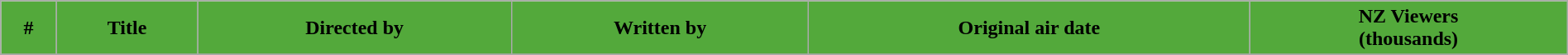<table class="wikitable plainrowheaders" width="100%" style="margin-right: 0;">
<tr>
<th style="background-color: #53A93B; color:#000000;">#</th>
<th style="background-color: #53A93B; color:#000000;">Title</th>
<th style="background-color: #53A93B; color:#000000;">Directed by</th>
<th style="background-color: #53A93B; color:#000000;">Written by</th>
<th style="background-color: #53A93B; color:#000000;">Original air date</th>
<th style="background-color: #53A93B; color:#000000;">NZ Viewers<br>(thousands)</th>
</tr>
<tr>
</tr>
</table>
